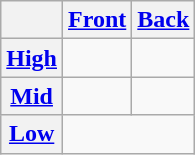<table class="wikitable" style="text-align: center;">
<tr>
<th></th>
<th><a href='#'>Front</a></th>
<th><a href='#'>Back</a></th>
</tr>
<tr>
<th><a href='#'>High</a></th>
<td>  </td>
<td>  </td>
</tr>
<tr>
<th><a href='#'>Mid</a></th>
<td>  </td>
<td>  </td>
</tr>
<tr>
<th><a href='#'>Low</a></th>
<td colspan=2>  </td>
</tr>
</table>
